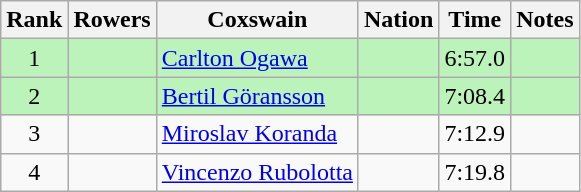<table class="wikitable sortable" style="text-align:center">
<tr>
<th>Rank</th>
<th>Rowers</th>
<th>Coxswain</th>
<th>Nation</th>
<th>Time</th>
<th>Notes</th>
</tr>
<tr bgcolor=bbf3bb>
<td>1</td>
<td></td>
<td align=left><a href='#'>Carlton Ogawa</a></td>
<td align=left></td>
<td>6:57.0</td>
<td></td>
</tr>
<tr bgcolor=bbf3bb>
<td>2</td>
<td></td>
<td align=left><a href='#'>Bertil Göransson</a></td>
<td align=left></td>
<td>7:08.4</td>
<td></td>
</tr>
<tr>
<td>3</td>
<td></td>
<td align=left><a href='#'>Miroslav Koranda</a></td>
<td align=left></td>
<td>7:12.9</td>
<td></td>
</tr>
<tr>
<td>4</td>
<td></td>
<td align=left><a href='#'>Vincenzo Rubolotta</a></td>
<td align=left></td>
<td>7:19.8</td>
<td></td>
</tr>
</table>
